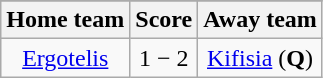<table class="wikitable" style="text-align: center">
<tr>
</tr>
<tr>
<th>Home team</th>
<th>Score</th>
<th>Away team</th>
</tr>
<tr>
<td><a href='#'>Ergotelis</a></td>
<td>1 − 2</td>
<td><a href='#'>Kifisia</a> (<strong>Q</strong>)</td>
</tr>
</table>
